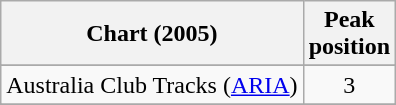<table class="wikitable sortable">
<tr>
<th>Chart (2005)</th>
<th>Peak<br>position</th>
</tr>
<tr>
</tr>
<tr>
<td>Australia Club Tracks (<a href='#'>ARIA</a>)</td>
<td align="center">3</td>
</tr>
<tr>
</tr>
<tr>
</tr>
</table>
